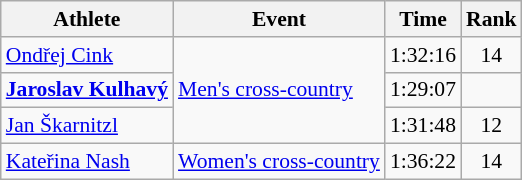<table class="wikitable" style="font-size:90%">
<tr>
<th>Athlete</th>
<th>Event</th>
<th>Time</th>
<th>Rank</th>
</tr>
<tr align=center>
<td align=left><a href='#'>Ondřej Cink</a></td>
<td align=left rowspan=3><a href='#'>Men's cross-country</a></td>
<td>1:32:16</td>
<td>14</td>
</tr>
<tr align=center>
<td align=left><strong><a href='#'>Jaroslav Kulhavý</a></strong></td>
<td>1:29:07</td>
<td></td>
</tr>
<tr align=center>
<td align=left><a href='#'>Jan Škarnitzl</a></td>
<td>1:31:48</td>
<td>12</td>
</tr>
<tr align=center>
<td align=left><a href='#'>Kateřina Nash</a></td>
<td align=left><a href='#'>Women's cross-country</a></td>
<td>1:36:22</td>
<td>14</td>
</tr>
</table>
